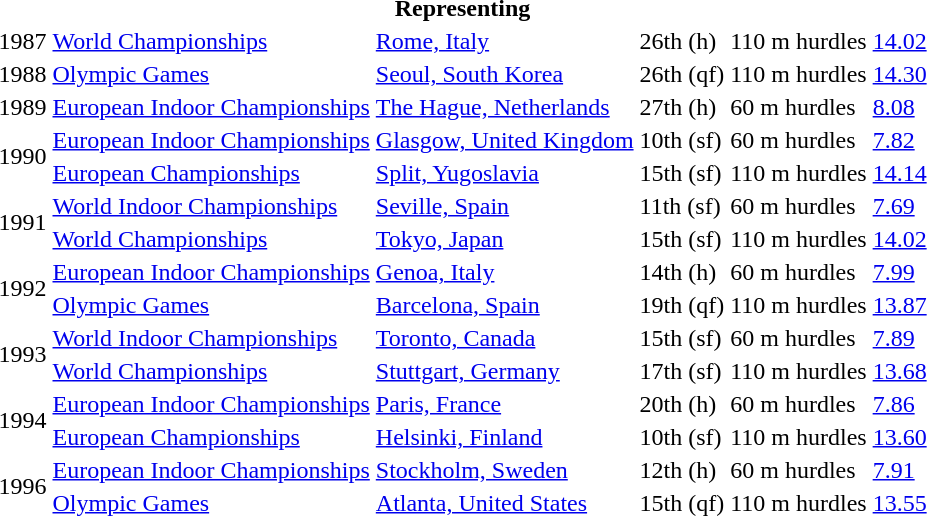<table>
<tr>
<th colspan="6">Representing </th>
</tr>
<tr>
<td>1987</td>
<td><a href='#'>World Championships</a></td>
<td><a href='#'>Rome, Italy</a></td>
<td>26th (h)</td>
<td>110 m hurdles</td>
<td><a href='#'>14.02</a></td>
</tr>
<tr>
<td>1988</td>
<td><a href='#'>Olympic Games</a></td>
<td><a href='#'>Seoul, South Korea</a></td>
<td>26th (qf)</td>
<td>110 m hurdles</td>
<td><a href='#'>14.30</a></td>
</tr>
<tr>
<td>1989</td>
<td><a href='#'>European Indoor Championships</a></td>
<td><a href='#'>The Hague, Netherlands</a></td>
<td>27th (h)</td>
<td>60 m hurdles</td>
<td><a href='#'>8.08</a></td>
</tr>
<tr>
<td rowspan=2>1990</td>
<td><a href='#'>European Indoor Championships</a></td>
<td><a href='#'>Glasgow, United Kingdom</a></td>
<td>10th (sf)</td>
<td>60 m hurdles</td>
<td><a href='#'>7.82</a></td>
</tr>
<tr>
<td><a href='#'>European Championships</a></td>
<td><a href='#'>Split, Yugoslavia</a></td>
<td>15th (sf)</td>
<td>110 m hurdles</td>
<td><a href='#'>14.14</a></td>
</tr>
<tr>
<td rowspan=2>1991</td>
<td><a href='#'>World Indoor Championships</a></td>
<td><a href='#'>Seville, Spain</a></td>
<td>11th (sf)</td>
<td>60 m hurdles</td>
<td><a href='#'>7.69</a></td>
</tr>
<tr>
<td><a href='#'>World Championships</a></td>
<td><a href='#'>Tokyo, Japan</a></td>
<td>15th (sf)</td>
<td>110 m hurdles</td>
<td><a href='#'>14.02</a></td>
</tr>
<tr>
<td rowspan=2>1992</td>
<td><a href='#'>European Indoor Championships</a></td>
<td><a href='#'>Genoa, Italy</a></td>
<td>14th (h)</td>
<td>60 m hurdles</td>
<td><a href='#'>7.99</a></td>
</tr>
<tr>
<td><a href='#'>Olympic Games</a></td>
<td><a href='#'>Barcelona, Spain</a></td>
<td>19th (qf)</td>
<td>110 m hurdles</td>
<td><a href='#'>13.87</a></td>
</tr>
<tr>
<td rowspan=2>1993</td>
<td><a href='#'>World Indoor Championships</a></td>
<td><a href='#'>Toronto, Canada</a></td>
<td>15th (sf)</td>
<td>60 m hurdles</td>
<td><a href='#'>7.89</a></td>
</tr>
<tr>
<td><a href='#'>World Championships</a></td>
<td><a href='#'>Stuttgart, Germany</a></td>
<td>17th (sf)</td>
<td>110 m hurdles</td>
<td><a href='#'>13.68</a></td>
</tr>
<tr>
<td rowspan=2>1994</td>
<td><a href='#'>European Indoor Championships</a></td>
<td><a href='#'>Paris, France</a></td>
<td>20th (h)</td>
<td>60 m hurdles</td>
<td><a href='#'>7.86</a></td>
</tr>
<tr>
<td><a href='#'>European Championships</a></td>
<td><a href='#'>Helsinki, Finland</a></td>
<td>10th (sf)</td>
<td>110 m hurdles</td>
<td><a href='#'>13.60</a></td>
</tr>
<tr>
<td rowspan=2>1996</td>
<td><a href='#'>European Indoor Championships</a></td>
<td><a href='#'>Stockholm, Sweden</a></td>
<td>12th (h)</td>
<td>60 m hurdles</td>
<td><a href='#'>7.91</a></td>
</tr>
<tr>
<td><a href='#'>Olympic Games</a></td>
<td><a href='#'>Atlanta, United States</a></td>
<td>15th (qf)</td>
<td>110 m hurdles</td>
<td><a href='#'>13.55</a></td>
</tr>
</table>
